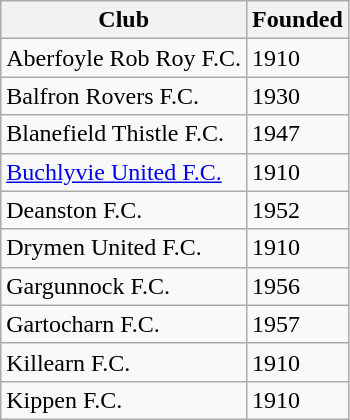<table class="wikitable">
<tr>
<th bgcolor="#c8c8ff" colwidth=100>Club </th>
<th bgcolor="#c8c8ff" colwidth=100>Founded</th>
</tr>
<tr>
<td>Aberfoyle Rob Roy F.C.</td>
<td>1910</td>
</tr>
<tr>
<td>Balfron Rovers F.C.</td>
<td>1930</td>
</tr>
<tr>
<td>Blanefield Thistle F.C.</td>
<td>1947</td>
</tr>
<tr>
<td><a href='#'>Buchlyvie United F.C.</a></td>
<td>1910</td>
</tr>
<tr>
<td>Deanston F.C.</td>
<td>1952</td>
</tr>
<tr>
<td>Drymen United F.C.</td>
<td>1910</td>
</tr>
<tr>
<td>Gargunnock F.C.</td>
<td>1956</td>
</tr>
<tr>
<td>Gartocharn F.C.</td>
<td>1957</td>
</tr>
<tr>
<td>Killearn F.C.</td>
<td>1910</td>
</tr>
<tr>
<td>Kippen F.C.</td>
<td>1910</td>
</tr>
</table>
